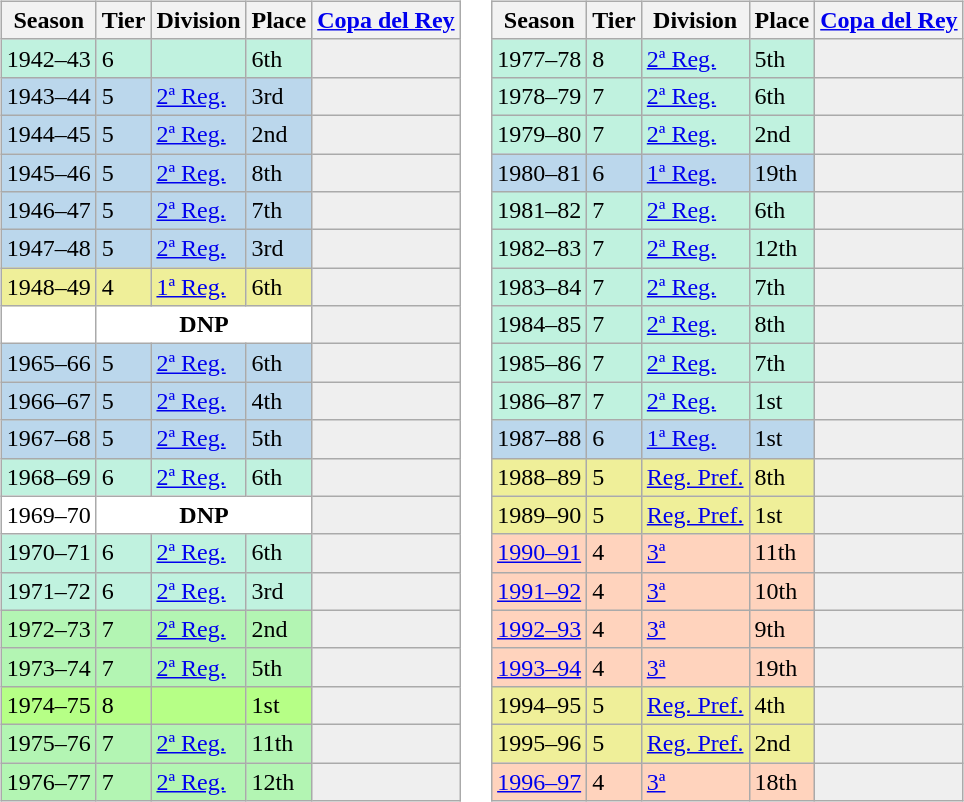<table>
<tr>
<td valign="top" width=0%><br><table class="wikitable">
<tr style="background:#f0f6fa;">
<th>Season</th>
<th>Tier</th>
<th>Division</th>
<th>Place</th>
<th><a href='#'>Copa del Rey</a></th>
</tr>
<tr>
<td style="background:#C0F2DF;">1942–43</td>
<td style="background:#C0F2DF;">6</td>
<td style="background:#C0F2DF;"></td>
<td style="background:#C0F2DF;">6th</td>
<th style="background:#efefef;"></th>
</tr>
<tr>
<td style="background:#BBD7EC;">1943–44</td>
<td style="background:#BBD7EC;">5</td>
<td style="background:#BBD7EC;"><a href='#'>2ª Reg.</a></td>
<td style="background:#BBD7EC;">3rd</td>
<th style="background:#efefef;"></th>
</tr>
<tr>
<td style="background:#BBD7EC;">1944–45</td>
<td style="background:#BBD7EC;">5</td>
<td style="background:#BBD7EC;"><a href='#'>2ª Reg.</a></td>
<td style="background:#BBD7EC;">2nd</td>
<th style="background:#efefef;"></th>
</tr>
<tr>
<td style="background:#BBD7EC;">1945–46</td>
<td style="background:#BBD7EC;">5</td>
<td style="background:#BBD7EC;"><a href='#'>2ª Reg.</a></td>
<td style="background:#BBD7EC;">8th</td>
<th style="background:#efefef;"></th>
</tr>
<tr>
<td style="background:#BBD7EC;">1946–47</td>
<td style="background:#BBD7EC;">5</td>
<td style="background:#BBD7EC;"><a href='#'>2ª Reg.</a></td>
<td style="background:#BBD7EC;">7th</td>
<th style="background:#efefef;"></th>
</tr>
<tr>
<td style="background:#BBD7EC;">1947–48</td>
<td style="background:#BBD7EC;">5</td>
<td style="background:#BBD7EC;"><a href='#'>2ª Reg.</a></td>
<td style="background:#BBD7EC;">3rd</td>
<th style="background:#efefef;"></th>
</tr>
<tr>
<td style="background:#EFEF99;">1948–49</td>
<td style="background:#EFEF99;">4</td>
<td style="background:#EFEF99;"><a href='#'>1ª Reg.</a></td>
<td style="background:#EFEF99;">6th</td>
<th style="background:#efefef;"></th>
</tr>
<tr>
<td style="background:#FFFFFF;"></td>
<th style="background:#FFFFFF;" colspan="3">DNP</th>
<th style="background:#efefef;"></th>
</tr>
<tr>
<td style="background:#BBD7EC;">1965–66</td>
<td style="background:#BBD7EC;">5</td>
<td style="background:#BBD7EC;"><a href='#'>2ª Reg.</a></td>
<td style="background:#BBD7EC;">6th</td>
<th style="background:#efefef;"></th>
</tr>
<tr>
<td style="background:#BBD7EC;">1966–67</td>
<td style="background:#BBD7EC;">5</td>
<td style="background:#BBD7EC;"><a href='#'>2ª Reg.</a></td>
<td style="background:#BBD7EC;">4th</td>
<th style="background:#efefef;"></th>
</tr>
<tr>
<td style="background:#BBD7EC;">1967–68</td>
<td style="background:#BBD7EC;">5</td>
<td style="background:#BBD7EC;"><a href='#'>2ª Reg.</a></td>
<td style="background:#BBD7EC;">5th</td>
<th style="background:#efefef;"></th>
</tr>
<tr>
<td style="background:#C0F2DF;">1968–69</td>
<td style="background:#C0F2DF;">6</td>
<td style="background:#C0F2DF;"><a href='#'>2ª Reg.</a></td>
<td style="background:#C0F2DF;">6th</td>
<th style="background:#efefef;"></th>
</tr>
<tr>
<td style="background:#FFFFFF;">1969–70</td>
<th style="background:#FFFFFF;" colspan="3">DNP</th>
<th style="background:#efefef;"></th>
</tr>
<tr>
<td style="background:#C0F2DF;">1970–71</td>
<td style="background:#C0F2DF;">6</td>
<td style="background:#C0F2DF;"><a href='#'>2ª Reg.</a></td>
<td style="background:#C0F2DF;">6th</td>
<th style="background:#efefef;"></th>
</tr>
<tr>
<td style="background:#C0F2DF;">1971–72</td>
<td style="background:#C0F2DF;">6</td>
<td style="background:#C0F2DF;"><a href='#'>2ª Reg.</a></td>
<td style="background:#C0F2DF;">3rd</td>
<th style="background:#efefef;"></th>
</tr>
<tr>
<td style="background:#B3F5B3;">1972–73</td>
<td style="background:#B3F5B3;">7</td>
<td style="background:#B3F5B3;"><a href='#'>2ª Reg.</a></td>
<td style="background:#B3F5B3;">2nd</td>
<th style="background:#efefef;"></th>
</tr>
<tr>
<td style="background:#B3F5B3;">1973–74</td>
<td style="background:#B3F5B3;">7</td>
<td style="background:#B3F5B3;"><a href='#'>2ª Reg.</a></td>
<td style="background:#B3F5B3;">5th</td>
<th style="background:#efefef;"></th>
</tr>
<tr>
<td style="background:#B6FF86;">1974–75</td>
<td style="background:#B6FF86;">8</td>
<td style="background:#B6FF86;"></td>
<td style="background:#B6FF86;">1st</td>
<th style="background:#efefef;"></th>
</tr>
<tr>
<td style="background:#B3F5B3;">1975–76</td>
<td style="background:#B3F5B3;">7</td>
<td style="background:#B3F5B3;"><a href='#'>2ª Reg.</a></td>
<td style="background:#B3F5B3;">11th</td>
<th style="background:#efefef;"></th>
</tr>
<tr>
<td style="background:#B3F5B3;">1976–77</td>
<td style="background:#B3F5B3;">7</td>
<td style="background:#B3F5B3;"><a href='#'>2ª Reg.</a></td>
<td style="background:#B3F5B3;">12th</td>
<th style="background:#efefef;"></th>
</tr>
</table>
</td>
<td valign="top" width=0%><br><table class="wikitable">
<tr style="background:#f0f6fa;">
<th>Season</th>
<th>Tier</th>
<th>Division</th>
<th>Place</th>
<th><a href='#'>Copa del Rey</a></th>
</tr>
<tr>
<td style="background:#C0F2DF;">1977–78</td>
<td style="background:#C0F2DF;">8</td>
<td style="background:#C0F2DF;"><a href='#'>2ª Reg.</a></td>
<td style="background:#C0F2DF;">5th</td>
<th style="background:#efefef;"></th>
</tr>
<tr>
<td style="background:#C0F2DF;">1978–79</td>
<td style="background:#C0F2DF;">7</td>
<td style="background:#C0F2DF;"><a href='#'>2ª Reg.</a></td>
<td style="background:#C0F2DF;">6th</td>
<th style="background:#efefef;"></th>
</tr>
<tr>
<td style="background:#C0F2DF;">1979–80</td>
<td style="background:#C0F2DF;">7</td>
<td style="background:#C0F2DF;"><a href='#'>2ª Reg.</a></td>
<td style="background:#C0F2DF;">2nd</td>
<th style="background:#efefef;"></th>
</tr>
<tr>
<td style="background:#BBD7EC;">1980–81</td>
<td style="background:#BBD7EC;">6</td>
<td style="background:#BBD7EC;"><a href='#'>1ª Reg.</a></td>
<td style="background:#BBD7EC;">19th</td>
<th style="background:#efefef;"></th>
</tr>
<tr>
<td style="background:#C0F2DF;">1981–82</td>
<td style="background:#C0F2DF;">7</td>
<td style="background:#C0F2DF;"><a href='#'>2ª Reg.</a></td>
<td style="background:#C0F2DF;">6th</td>
<th style="background:#efefef;"></th>
</tr>
<tr>
<td style="background:#C0F2DF;">1982–83</td>
<td style="background:#C0F2DF;">7</td>
<td style="background:#C0F2DF;"><a href='#'>2ª Reg.</a></td>
<td style="background:#C0F2DF;">12th</td>
<th style="background:#efefef;"></th>
</tr>
<tr>
<td style="background:#C0F2DF;">1983–84</td>
<td style="background:#C0F2DF;">7</td>
<td style="background:#C0F2DF;"><a href='#'>2ª Reg.</a></td>
<td style="background:#C0F2DF;">7th</td>
<th style="background:#efefef;"></th>
</tr>
<tr>
<td style="background:#C0F2DF;">1984–85</td>
<td style="background:#C0F2DF;">7</td>
<td style="background:#C0F2DF;"><a href='#'>2ª Reg.</a></td>
<td style="background:#C0F2DF;">8th</td>
<th style="background:#efefef;"></th>
</tr>
<tr>
<td style="background:#C0F2DF;">1985–86</td>
<td style="background:#C0F2DF;">7</td>
<td style="background:#C0F2DF;"><a href='#'>2ª Reg.</a></td>
<td style="background:#C0F2DF;">7th</td>
<th style="background:#efefef;"></th>
</tr>
<tr>
<td style="background:#C0F2DF;">1986–87</td>
<td style="background:#C0F2DF;">7</td>
<td style="background:#C0F2DF;"><a href='#'>2ª Reg.</a></td>
<td style="background:#C0F2DF;">1st</td>
<th style="background:#efefef;"></th>
</tr>
<tr>
<td style="background:#BBD7EC;">1987–88</td>
<td style="background:#BBD7EC;">6</td>
<td style="background:#BBD7EC;"><a href='#'>1ª Reg.</a></td>
<td style="background:#BBD7EC;">1st</td>
<th style="background:#efefef;"></th>
</tr>
<tr>
<td style="background:#EFEF99;">1988–89</td>
<td style="background:#EFEF99;">5</td>
<td style="background:#EFEF99;"><a href='#'>Reg. Pref.</a></td>
<td style="background:#EFEF99;">8th</td>
<th style="background:#efefef;"></th>
</tr>
<tr>
<td style="background:#EFEF99;">1989–90</td>
<td style="background:#EFEF99;">5</td>
<td style="background:#EFEF99;"><a href='#'>Reg. Pref.</a></td>
<td style="background:#EFEF99;">1st</td>
<th style="background:#efefef;"></th>
</tr>
<tr>
<td style="background:#FFD3BD;"><a href='#'>1990–91</a></td>
<td style="background:#FFD3BD;">4</td>
<td style="background:#FFD3BD;"><a href='#'>3ª</a></td>
<td style="background:#FFD3BD;">11th</td>
<th style="background:#efefef;"></th>
</tr>
<tr>
<td style="background:#FFD3BD;"><a href='#'>1991–92</a></td>
<td style="background:#FFD3BD;">4</td>
<td style="background:#FFD3BD;"><a href='#'>3ª</a></td>
<td style="background:#FFD3BD;">10th</td>
<th style="background:#efefef;"></th>
</tr>
<tr>
<td style="background:#FFD3BD;"><a href='#'>1992–93</a></td>
<td style="background:#FFD3BD;">4</td>
<td style="background:#FFD3BD;"><a href='#'>3ª</a></td>
<td style="background:#FFD3BD;">9th</td>
<th style="background:#efefef;"></th>
</tr>
<tr>
<td style="background:#FFD3BD;"><a href='#'>1993–94</a></td>
<td style="background:#FFD3BD;">4</td>
<td style="background:#FFD3BD;"><a href='#'>3ª</a></td>
<td style="background:#FFD3BD;">19th</td>
<th style="background:#efefef;"></th>
</tr>
<tr>
<td style="background:#EFEF99;">1994–95</td>
<td style="background:#EFEF99;">5</td>
<td style="background:#EFEF99;"><a href='#'>Reg. Pref.</a></td>
<td style="background:#EFEF99;">4th</td>
<td style="background:#efefef;"></td>
</tr>
<tr>
<td style="background:#EFEF99;">1995–96</td>
<td style="background:#EFEF99;">5</td>
<td style="background:#EFEF99;"><a href='#'>Reg. Pref.</a></td>
<td style="background:#EFEF99;">2nd</td>
<td style="background:#efefef;"></td>
</tr>
<tr>
<td style="background:#FFD3BD;"><a href='#'>1996–97</a></td>
<td style="background:#FFD3BD;">4</td>
<td style="background:#FFD3BD;"><a href='#'>3ª</a></td>
<td style="background:#FFD3BD;">18th</td>
<th style="background:#efefef;"></th>
</tr>
</table>
</td>
</tr>
</table>
